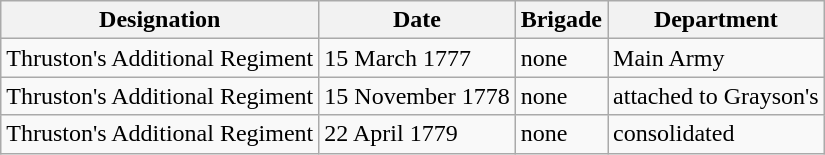<table class="wikitable">
<tr>
<th>Designation</th>
<th>Date</th>
<th>Brigade</th>
<th>Department</th>
</tr>
<tr>
<td>Thruston's Additional Regiment</td>
<td>15 March 1777</td>
<td>none</td>
<td>Main Army</td>
</tr>
<tr>
<td>Thruston's Additional Regiment</td>
<td>15 November 1778</td>
<td>none</td>
<td>attached to Grayson's</td>
</tr>
<tr>
<td>Thruston's Additional Regiment</td>
<td>22 April 1779</td>
<td>none</td>
<td>consolidated</td>
</tr>
</table>
